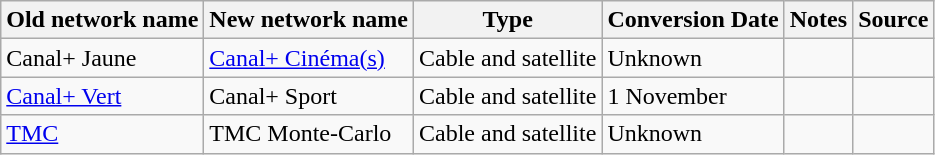<table class="wikitable">
<tr>
<th>Old network name</th>
<th>New network name</th>
<th>Type</th>
<th>Conversion Date</th>
<th>Notes</th>
<th>Source</th>
</tr>
<tr>
<td>Canal+ Jaune</td>
<td><a href='#'>Canal+ Cinéma(s)</a></td>
<td>Cable and satellite</td>
<td>Unknown</td>
<td></td>
<td></td>
</tr>
<tr>
<td><a href='#'>Canal+ Vert</a></td>
<td>Canal+ Sport</td>
<td>Cable and satellite</td>
<td>1 November</td>
<td></td>
<td></td>
</tr>
<tr>
<td><a href='#'>TMC</a></td>
<td>TMC Monte-Carlo</td>
<td>Cable and satellite</td>
<td>Unknown</td>
<td></td>
<td></td>
</tr>
</table>
